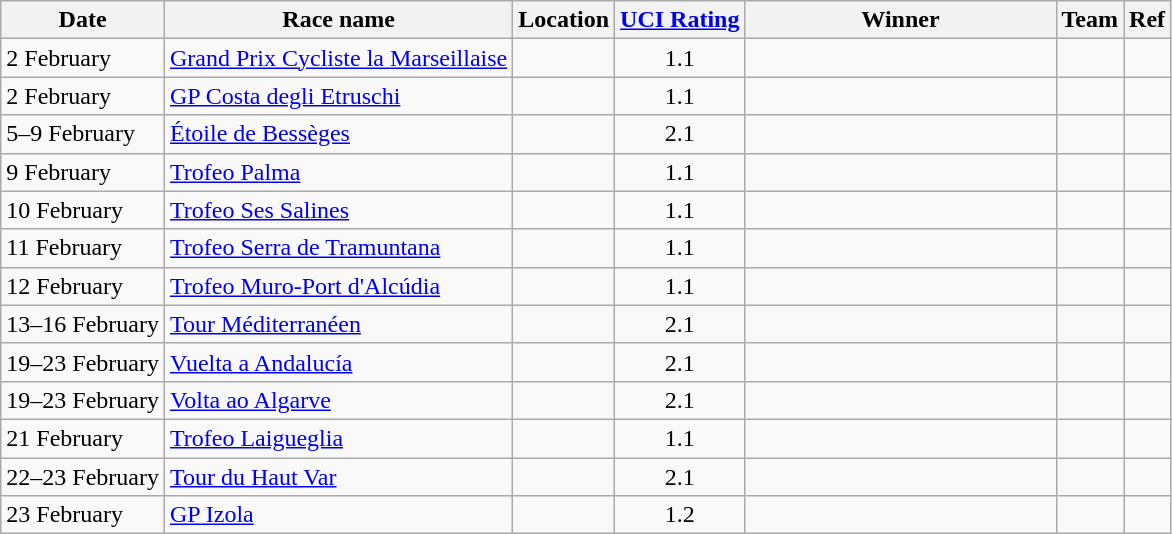<table class="wikitable sortable">
<tr>
<th>Date</th>
<th>Race name</th>
<th>Location</th>
<th><a href='#'>UCI Rating</a></th>
<th width=200px>Winner</th>
<th>Team</th>
<th>Ref</th>
</tr>
<tr>
<td>2 February</td>
<td><a href='#'>Grand Prix Cycliste la Marseillaise</a></td>
<td></td>
<td align=center>1.1</td>
<td></td>
<td></td>
<td align=center></td>
</tr>
<tr>
<td>2 February</td>
<td><a href='#'>GP Costa degli Etruschi</a></td>
<td></td>
<td align=center>1.1</td>
<td></td>
<td></td>
<td align=center></td>
</tr>
<tr>
<td>5–9 February</td>
<td><a href='#'>Étoile de Bessèges</a></td>
<td></td>
<td align=center>2.1</td>
<td></td>
<td></td>
<td align=center></td>
</tr>
<tr>
<td>9 February</td>
<td><a href='#'>Trofeo Palma</a></td>
<td></td>
<td align=center>1.1</td>
<td></td>
<td></td>
<td align=center></td>
</tr>
<tr>
<td>10 February</td>
<td><a href='#'>Trofeo Ses Salines</a></td>
<td></td>
<td align=center>1.1</td>
<td></td>
<td></td>
<td align=center></td>
</tr>
<tr>
<td>11 February</td>
<td><a href='#'>Trofeo Serra de Tramuntana</a></td>
<td></td>
<td align=center>1.1</td>
<td></td>
<td></td>
<td align=center></td>
</tr>
<tr>
<td>12 February</td>
<td><a href='#'>Trofeo Muro-Port d'Alcúdia</a></td>
<td></td>
<td align=center>1.1</td>
<td></td>
<td></td>
<td align=center></td>
</tr>
<tr>
<td>13–16 February</td>
<td><a href='#'>Tour Méditerranéen</a></td>
<td></td>
<td align=center>2.1</td>
<td></td>
<td></td>
<td align=center></td>
</tr>
<tr>
<td>19–23 February</td>
<td><a href='#'>Vuelta a Andalucía</a></td>
<td></td>
<td align=center>2.1</td>
<td></td>
<td></td>
<td align=center></td>
</tr>
<tr>
<td>19–23 February</td>
<td><a href='#'>Volta ao Algarve</a></td>
<td></td>
<td align=center>2.1</td>
<td></td>
<td></td>
<td align=center></td>
</tr>
<tr>
<td>21 February</td>
<td><a href='#'>Trofeo Laigueglia</a></td>
<td></td>
<td align=center>1.1</td>
<td></td>
<td></td>
<td align=center></td>
</tr>
<tr>
<td>22–23 February</td>
<td><a href='#'>Tour du Haut Var</a></td>
<td></td>
<td align=center>2.1</td>
<td></td>
<td></td>
<td align=center></td>
</tr>
<tr>
<td>23 February</td>
<td><a href='#'>GP Izola</a></td>
<td></td>
<td align=center>1.2</td>
<td></td>
<td></td>
<td align=center></td>
</tr>
</table>
